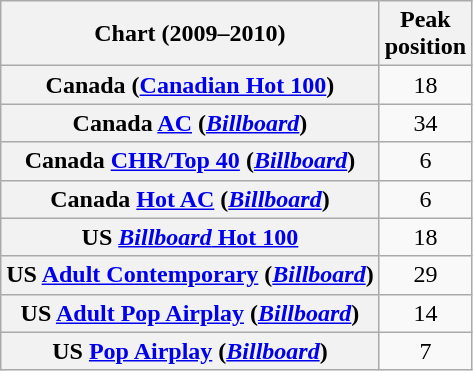<table class="wikitable sortable plainrowheaders" style="text-align:center">
<tr>
<th>Chart (2009–2010)</th>
<th>Peak<br>position</th>
</tr>
<tr>
<th scope="row">Canada (<a href='#'>Canadian Hot 100</a>)</th>
<td>18</td>
</tr>
<tr>
<th scope="row">Canada <a href='#'>AC</a> (<em><a href='#'>Billboard</a></em>)</th>
<td>34</td>
</tr>
<tr>
<th scope="row">Canada <a href='#'>CHR/Top 40</a> (<em><a href='#'>Billboard</a></em>)</th>
<td>6</td>
</tr>
<tr>
<th scope="row">Canada <a href='#'>Hot AC</a> (<em><a href='#'>Billboard</a></em>)</th>
<td>6</td>
</tr>
<tr>
<th scope="row">US <a href='#'><em>Billboard</em> Hot 100</a></th>
<td>18</td>
</tr>
<tr>
<th scope="row">US <a href='#'>Adult Contemporary</a> (<a href='#'><em>Billboard</em></a>)</th>
<td>29</td>
</tr>
<tr>
<th scope="row">US <a href='#'>Adult Pop Airplay</a> (<a href='#'><em>Billboard</em></a>)</th>
<td>14</td>
</tr>
<tr>
<th scope="row">US <a href='#'>Pop Airplay</a> (<a href='#'><em>Billboard</em></a>)</th>
<td>7</td>
</tr>
</table>
